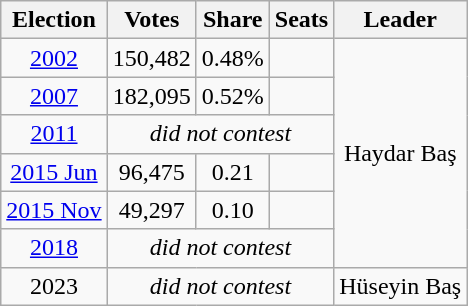<table class="sortable wikitable" style="text-align: center;">
<tr>
<th scope="col">Election</th>
<th scope="col">Votes</th>
<th scope="col">Share</th>
<th scope="col">Seats</th>
<th scope="col">Leader</th>
</tr>
<tr>
<td><a href='#'>2002</a></td>
<td>150,482</td>
<td>0.48%</td>
<td></td>
<td rowspan="6">Haydar Baş</td>
</tr>
<tr>
<td><a href='#'>2007</a></td>
<td>182,095</td>
<td>0.52%</td>
<td></td>
</tr>
<tr>
<td><a href='#'>2011</a></td>
<td colspan="3"><em>did not contest</em></td>
</tr>
<tr>
<td><a href='#'>2015 Jun</a></td>
<td>96,475</td>
<td>0.21</td>
<td></td>
</tr>
<tr>
<td><a href='#'>2015 Nov</a></td>
<td>49,297</td>
<td>0.10</td>
<td></td>
</tr>
<tr>
<td><a href='#'>2018</a></td>
<td colspan="3"><em>did not contest</em></td>
</tr>
<tr>
<td>2023</td>
<td colspan="3"><em>did not contest</em></td>
<td>Hüseyin Baş</td>
</tr>
</table>
